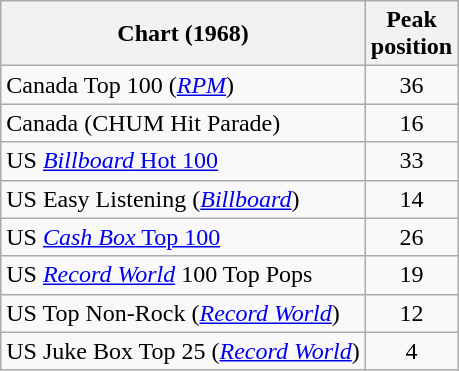<table class="wikitable sortable">
<tr>
<th>Chart (1968)</th>
<th>Peak<br>position</th>
</tr>
<tr>
<td>Canada Top 100 (<em><a href='#'>RPM</a></em>)</td>
<td align="center">36</td>
</tr>
<tr>
<td>Canada (CHUM Hit Parade)</td>
<td align="center">16</td>
</tr>
<tr>
<td>US <a href='#'><em>Billboard</em> Hot 100</a></td>
<td align="center">33</td>
</tr>
<tr>
<td>US Easy Listening (<em><a href='#'>Billboard</a></em>)</td>
<td align="center">14</td>
</tr>
<tr>
<td>US <a href='#'><em>Cash Box</em> Top 100</a></td>
<td align="center">26</td>
</tr>
<tr>
<td>US <em><a href='#'>Record World</a></em> 100 Top Pops</td>
<td align="center">19</td>
</tr>
<tr>
<td>US Top Non-Rock (<em><a href='#'>Record World</a></em>)</td>
<td align="center">12</td>
</tr>
<tr>
<td>US Juke Box Top 25 (<em><a href='#'>Record World</a></em>)</td>
<td align="center">4</td>
</tr>
</table>
